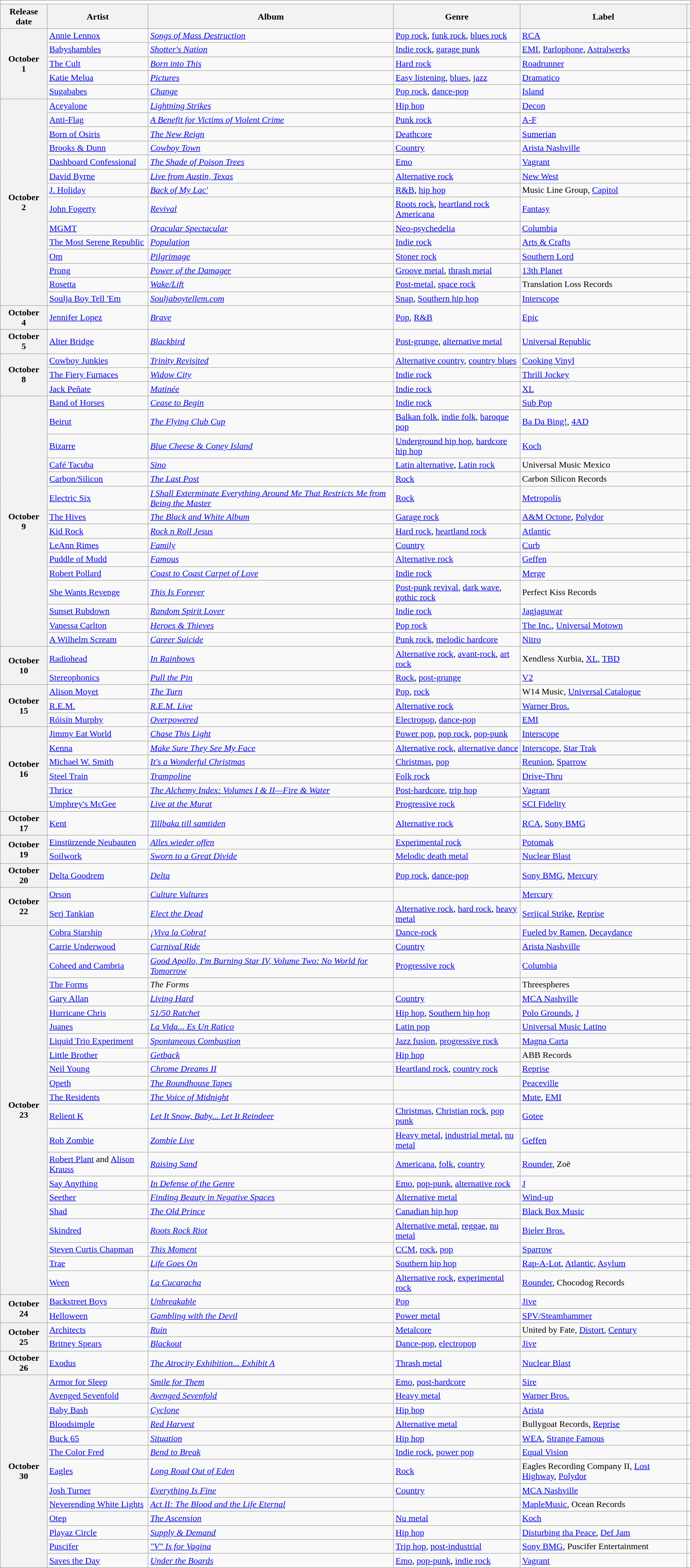<table class="wikitable plainrowheaders">
<tr>
<td colspan="6" style="text-align:center;"></td>
</tr>
<tr>
<th scope="col">Release date</th>
<th scope="col">Artist</th>
<th scope="col">Album</th>
<th scope="col">Genre</th>
<th scope="col">Label</th>
<th scope="col"></th>
</tr>
<tr>
<th scope="row" rowspan="5" style="text-align:center;">October<br>1</th>
<td><a href='#'>Annie Lennox</a></td>
<td><em><a href='#'>Songs of Mass Destruction</a></em></td>
<td><a href='#'>Pop rock</a>, <a href='#'>funk rock</a>, <a href='#'>blues rock</a></td>
<td><a href='#'>RCA</a></td>
<td></td>
</tr>
<tr>
<td><a href='#'>Babyshambles</a></td>
<td><em><a href='#'>Shotter's Nation</a></em></td>
<td><a href='#'>Indie rock</a>, <a href='#'>garage punk</a></td>
<td><a href='#'>EMI</a>, <a href='#'>Parlophone</a>, <a href='#'>Astralwerks</a></td>
<td></td>
</tr>
<tr>
<td><a href='#'>The Cult</a></td>
<td><em><a href='#'>Born into This</a></em></td>
<td><a href='#'>Hard rock</a></td>
<td><a href='#'>Roadrunner</a></td>
<td></td>
</tr>
<tr>
<td><a href='#'>Katie Melua</a></td>
<td><em><a href='#'>Pictures</a></em></td>
<td><a href='#'>Easy listening</a>, <a href='#'>blues</a>, <a href='#'>jazz</a></td>
<td><a href='#'>Dramatico</a></td>
<td></td>
</tr>
<tr>
<td><a href='#'>Sugababes</a></td>
<td><em><a href='#'>Change</a></em></td>
<td><a href='#'>Pop rock</a>, <a href='#'>dance-pop</a></td>
<td><a href='#'>Island</a></td>
<td></td>
</tr>
<tr>
<th scope="row" rowspan="14" style="text-align:center;">October<br>2</th>
<td><a href='#'>Aceyalone</a></td>
<td><em><a href='#'>Lightning Strikes</a></em></td>
<td><a href='#'>Hip hop</a></td>
<td><a href='#'>Decon</a></td>
<td></td>
</tr>
<tr>
<td><a href='#'>Anti-Flag</a></td>
<td><em><a href='#'>A Benefit for Victims of Violent Crime</a></em></td>
<td><a href='#'>Punk rock</a></td>
<td><a href='#'>A-F</a></td>
<td></td>
</tr>
<tr>
<td><a href='#'>Born of Osiris</a></td>
<td><em><a href='#'>The New Reign</a></em></td>
<td><a href='#'>Deathcore</a></td>
<td><a href='#'>Sumerian</a></td>
<td></td>
</tr>
<tr>
<td><a href='#'>Brooks & Dunn</a></td>
<td><em><a href='#'>Cowboy Town</a></em></td>
<td><a href='#'>Country</a></td>
<td><a href='#'>Arista Nashville</a></td>
<td></td>
</tr>
<tr>
<td><a href='#'>Dashboard Confessional</a></td>
<td><em><a href='#'>The Shade of Poison Trees</a></em></td>
<td><a href='#'>Emo</a></td>
<td><a href='#'>Vagrant</a></td>
<td></td>
</tr>
<tr>
<td><a href='#'>David Byrne</a></td>
<td><em><a href='#'>Live from Austin, Texas</a></em></td>
<td><a href='#'>Alternative rock</a></td>
<td><a href='#'>New West</a></td>
<td></td>
</tr>
<tr>
<td><a href='#'>J. Holiday</a></td>
<td><em><a href='#'>Back of My Lac'</a></em></td>
<td><a href='#'>R&B</a>, <a href='#'>hip hop</a></td>
<td>Music Line Group, <a href='#'>Capitol</a></td>
<td></td>
</tr>
<tr>
<td><a href='#'>John Fogerty</a></td>
<td><em><a href='#'>Revival</a></em></td>
<td><a href='#'>Roots rock</a>, <a href='#'>heartland rock</a> <a href='#'>Americana</a></td>
<td><a href='#'>Fantasy</a></td>
<td></td>
</tr>
<tr>
<td><a href='#'>MGMT</a></td>
<td><em><a href='#'>Oracular Spectacular</a></em></td>
<td><a href='#'>Neo-psychedelia</a></td>
<td><a href='#'>Columbia</a></td>
<td></td>
</tr>
<tr>
<td><a href='#'>The Most Serene Republic</a></td>
<td><em><a href='#'>Population</a></em></td>
<td><a href='#'>Indie rock</a></td>
<td><a href='#'>Arts & Crafts</a></td>
<td></td>
</tr>
<tr>
<td><a href='#'>Om</a></td>
<td><em><a href='#'>Pilgrimage</a></em></td>
<td><a href='#'>Stoner rock</a></td>
<td><a href='#'>Southern Lord</a></td>
<td></td>
</tr>
<tr>
<td><a href='#'>Prong</a></td>
<td><em><a href='#'>Power of the Damager</a></em></td>
<td><a href='#'>Groove metal</a>, <a href='#'>thrash metal</a></td>
<td><a href='#'>13th Planet</a></td>
<td></td>
</tr>
<tr>
<td><a href='#'>Rosetta</a></td>
<td><em><a href='#'>Wake/Lift</a></em></td>
<td><a href='#'>Post-metal</a>, <a href='#'>space rock</a></td>
<td>Translation Loss Records</td>
<td></td>
</tr>
<tr>
<td><a href='#'>Soulja Boy Tell 'Em</a></td>
<td><em><a href='#'>Souljaboytellem.com</a></em></td>
<td><a href='#'>Snap</a>, <a href='#'>Southern hip hop</a></td>
<td><a href='#'>Interscope</a></td>
<td></td>
</tr>
<tr>
<th scope="row" style="text-align:center;">October<br>4</th>
<td><a href='#'>Jennifer Lopez</a></td>
<td><em><a href='#'>Brave</a></em></td>
<td><a href='#'>Pop</a>, <a href='#'>R&B</a></td>
<td><a href='#'>Epic</a></td>
<td></td>
</tr>
<tr>
<th scope="row" style="text-align:center;">October<br>5</th>
<td><a href='#'>Alter Bridge</a></td>
<td><em><a href='#'>Blackbird</a></em></td>
<td><a href='#'>Post-grunge</a>, <a href='#'>alternative metal</a></td>
<td><a href='#'>Universal Republic</a></td>
<td></td>
</tr>
<tr>
<th scope="row" rowspan="3" style="text-align:center;">October<br>8</th>
<td><a href='#'>Cowboy Junkies</a></td>
<td><em><a href='#'>Trinity Revisited</a></em></td>
<td><a href='#'>Alternative country</a>, <a href='#'>country blues</a></td>
<td><a href='#'>Cooking Vinyl</a></td>
<td></td>
</tr>
<tr>
<td><a href='#'>The Fiery Furnaces</a></td>
<td><em><a href='#'>Widow City</a></em></td>
<td><a href='#'>Indie rock</a></td>
<td><a href='#'>Thrill Jockey</a></td>
<td></td>
</tr>
<tr>
<td><a href='#'>Jack Peñate</a></td>
<td><em><a href='#'>Matinée</a></em></td>
<td><a href='#'>Indie rock</a></td>
<td><a href='#'>XL</a></td>
<td></td>
</tr>
<tr>
<th scope="row" rowspan="15" style="text-align:center;">October<br>9</th>
<td><a href='#'>Band of Horses</a></td>
<td><em><a href='#'>Cease to Begin</a></em></td>
<td><a href='#'>Indie rock</a></td>
<td><a href='#'>Sub Pop</a></td>
<td></td>
</tr>
<tr>
<td><a href='#'>Beirut</a></td>
<td><em><a href='#'>The Flying Club Cup</a></em></td>
<td><a href='#'>Balkan folk</a>, <a href='#'>indie folk</a>, <a href='#'>baroque pop</a></td>
<td><a href='#'>Ba Da Bing!</a>, <a href='#'>4AD</a></td>
<td></td>
</tr>
<tr>
<td><a href='#'>Bizarre</a></td>
<td><em><a href='#'>Blue Cheese & Coney Island</a></em></td>
<td><a href='#'>Underground hip hop</a>, <a href='#'>hardcore hip hop</a></td>
<td><a href='#'>Koch</a></td>
<td></td>
</tr>
<tr>
<td><a href='#'>Café Tacuba</a></td>
<td><em><a href='#'>Sino</a></em></td>
<td><a href='#'>Latin alternative</a>, <a href='#'>Latin rock</a></td>
<td>Universal Music Mexico</td>
<td></td>
</tr>
<tr>
<td><a href='#'>Carbon/Silicon</a></td>
<td><em><a href='#'>The Last Post</a></em></td>
<td><a href='#'>Rock</a></td>
<td>Carbon Silicon Records</td>
<td></td>
</tr>
<tr>
<td><a href='#'>Electric Six</a></td>
<td><em><a href='#'>I Shall Exterminate Everything Around Me That Restricts Me from Being the Master</a></em></td>
<td><a href='#'>Rock</a></td>
<td><a href='#'>Metropolis</a></td>
<td></td>
</tr>
<tr>
<td><a href='#'>The Hives</a></td>
<td><em><a href='#'>The Black and White Album</a></em></td>
<td><a href='#'>Garage rock</a></td>
<td><a href='#'>A&M Octone</a>, <a href='#'>Polydor</a></td>
<td></td>
</tr>
<tr>
<td><a href='#'>Kid Rock</a></td>
<td><em><a href='#'>Rock n Roll Jesus</a></em></td>
<td><a href='#'>Hard rock</a>, <a href='#'>heartland rock</a></td>
<td><a href='#'>Atlantic</a></td>
<td></td>
</tr>
<tr>
<td><a href='#'>LeAnn Rimes</a></td>
<td><em><a href='#'>Family</a></em></td>
<td><a href='#'>Country</a></td>
<td><a href='#'>Curb</a></td>
<td></td>
</tr>
<tr>
<td><a href='#'>Puddle of Mudd</a></td>
<td><em><a href='#'>Famous</a></em></td>
<td><a href='#'>Alternative rock</a></td>
<td><a href='#'>Geffen</a></td>
<td></td>
</tr>
<tr>
<td><a href='#'>Robert Pollard</a></td>
<td><em><a href='#'>Coast to Coast Carpet of Love</a></em></td>
<td><a href='#'>Indie rock</a></td>
<td><a href='#'>Merge</a></td>
<td></td>
</tr>
<tr>
<td><a href='#'>She Wants Revenge</a></td>
<td><em><a href='#'>This Is Forever</a></em></td>
<td><a href='#'>Post-punk revival</a>, <a href='#'>dark wave</a>, <a href='#'>gothic rock</a></td>
<td>Perfect Kiss Records</td>
<td></td>
</tr>
<tr>
<td><a href='#'>Sunset Rubdown</a></td>
<td><em><a href='#'>Random Spirit Lover</a></em></td>
<td><a href='#'>Indie rock</a></td>
<td><a href='#'>Jagjaguwar</a></td>
<td></td>
</tr>
<tr>
<td><a href='#'>Vanessa Carlton</a></td>
<td><em><a href='#'>Heroes & Thieves</a></em></td>
<td><a href='#'>Pop rock</a></td>
<td><a href='#'>The Inc.</a>, <a href='#'>Universal Motown</a></td>
<td></td>
</tr>
<tr>
<td><a href='#'>A Wilhelm Scream</a></td>
<td><em><a href='#'>Career Suicide</a></em></td>
<td><a href='#'>Punk rock</a>, <a href='#'>melodic hardcore</a></td>
<td><a href='#'>Nitro</a></td>
<td></td>
</tr>
<tr>
<th scope="row" rowspan="2" style="text-align:center;">October<br>10</th>
<td><a href='#'>Radiohead</a></td>
<td><em><a href='#'>In Rainbows</a></em></td>
<td><a href='#'>Alternative rock</a>, <a href='#'>avant-rock</a>, <a href='#'>art rock</a></td>
<td>Xendless Xurbia, <a href='#'>XL</a>, <a href='#'>TBD</a></td>
<td></td>
</tr>
<tr>
<td><a href='#'>Stereophonics</a></td>
<td><em><a href='#'>Pull the Pin</a></em></td>
<td><a href='#'>Rock</a>, <a href='#'>post-grunge</a></td>
<td><a href='#'>V2</a></td>
<td></td>
</tr>
<tr>
<th scope="row" rowspan="3" style="text-align:center;">October<br>15</th>
<td><a href='#'>Alison Moyet</a></td>
<td><em><a href='#'>The Turn</a></em></td>
<td><a href='#'>Pop</a>, <a href='#'>rock</a></td>
<td>W14 Music, <a href='#'>Universal Catalogue</a></td>
<td></td>
</tr>
<tr>
<td><a href='#'>R.E.M.</a></td>
<td><em><a href='#'>R.E.M. Live</a></em></td>
<td><a href='#'>Alternative rock</a></td>
<td><a href='#'>Warner Bros.</a></td>
<td></td>
</tr>
<tr>
<td><a href='#'>Róisín Murphy</a></td>
<td><em><a href='#'>Overpowered</a></em></td>
<td><a href='#'>Electropop</a>, <a href='#'>dance-pop</a></td>
<td><a href='#'>EMI</a></td>
<td></td>
</tr>
<tr>
<th scope="row" rowspan="6" style="text-align:center;">October<br>16</th>
<td><a href='#'>Jimmy Eat World</a></td>
<td><em><a href='#'>Chase This Light</a></em></td>
<td><a href='#'>Power pop</a>, <a href='#'>pop rock</a>, <a href='#'>pop-punk</a></td>
<td><a href='#'>Interscope</a></td>
<td></td>
</tr>
<tr>
<td><a href='#'>Kenna</a></td>
<td><em><a href='#'>Make Sure They See My Face</a></em></td>
<td><a href='#'>Alternative rock</a>, <a href='#'>alternative dance</a></td>
<td><a href='#'>Interscope</a>, <a href='#'>Star Trak</a></td>
<td></td>
</tr>
<tr>
<td><a href='#'>Michael W. Smith</a></td>
<td><em><a href='#'>It's a Wonderful Christmas</a></em></td>
<td><a href='#'>Christmas</a>, <a href='#'>pop</a></td>
<td><a href='#'>Reunion</a>, <a href='#'>Sparrow</a></td>
<td></td>
</tr>
<tr>
<td><a href='#'>Steel Train</a></td>
<td><em><a href='#'>Trampoline</a></em></td>
<td><a href='#'>Folk rock</a></td>
<td><a href='#'>Drive-Thru</a></td>
<td></td>
</tr>
<tr>
<td><a href='#'>Thrice</a></td>
<td><em><a href='#'>The Alchemy Index: Volumes I & II—Fire & Water</a></em></td>
<td><a href='#'>Post-hardcore</a>, <a href='#'>trip hop</a></td>
<td><a href='#'>Vagrant</a></td>
<td></td>
</tr>
<tr>
<td><a href='#'>Umphrey's McGee</a></td>
<td><em><a href='#'>Live at the Murat</a></em></td>
<td><a href='#'>Progressive rock</a></td>
<td><a href='#'>SCI Fidelity</a></td>
<td></td>
</tr>
<tr>
<th scope="row" style="text-align:center;">October<br>17</th>
<td><a href='#'>Kent</a></td>
<td><em><a href='#'>Tillbaka till samtiden</a></em></td>
<td><a href='#'>Alternative rock</a></td>
<td><a href='#'>RCA</a>, <a href='#'>Sony BMG</a></td>
<td></td>
</tr>
<tr>
<th scope="row" rowspan="2" style="text-align:center;">October<br>19</th>
<td><a href='#'>Einstürzende Neubauten</a></td>
<td><em><a href='#'>Alles wieder offen</a></em></td>
<td><a href='#'>Experimental rock</a></td>
<td><a href='#'>Potomak</a></td>
<td></td>
</tr>
<tr>
<td><a href='#'>Soilwork</a></td>
<td><em><a href='#'>Sworn to a Great Divide</a></em></td>
<td><a href='#'>Melodic death metal</a></td>
<td><a href='#'>Nuclear Blast</a></td>
<td></td>
</tr>
<tr>
<th scope="row" style="text-align:center;">October<br>20</th>
<td><a href='#'>Delta Goodrem</a></td>
<td><em><a href='#'>Delta</a></em></td>
<td><a href='#'>Pop rock</a>, <a href='#'>dance-pop</a></td>
<td><a href='#'>Sony BMG</a>, <a href='#'>Mercury</a></td>
<td></td>
</tr>
<tr>
<th scope="row" rowspan="2" style="text-align:center;">October<br>22</th>
<td><a href='#'>Orson</a></td>
<td><em><a href='#'>Culture Vultures</a></em></td>
<td></td>
<td><a href='#'>Mercury</a></td>
<td></td>
</tr>
<tr>
<td><a href='#'>Serj Tankian</a></td>
<td><em><a href='#'>Elect the Dead</a></em></td>
<td><a href='#'>Alternative rock</a>, <a href='#'>hard rock</a>, <a href='#'>heavy metal</a></td>
<td><a href='#'>Serjical Strike</a>, <a href='#'>Reprise</a></td>
<td></td>
</tr>
<tr>
<th scope="row" rowspan="22" style="text-align:center;">October<br>23</th>
<td><a href='#'>Cobra Starship</a></td>
<td><em><a href='#'>¡Viva la Cobra!</a></em></td>
<td><a href='#'>Dance-rock</a></td>
<td><a href='#'>Fueled by Ramen</a>, <a href='#'>Decaydance</a></td>
<td></td>
</tr>
<tr>
<td><a href='#'>Carrie Underwood</a></td>
<td><em><a href='#'>Carnival Ride</a></em></td>
<td><a href='#'>Country</a></td>
<td><a href='#'>Arista Nashville</a></td>
<td></td>
</tr>
<tr>
<td><a href='#'>Coheed and Cambria</a></td>
<td><em><a href='#'>Good Apollo, I'm Burning Star IV, Volume Two: No World for Tomorrow</a></em></td>
<td><a href='#'>Progressive rock</a></td>
<td><a href='#'>Columbia</a></td>
<td></td>
</tr>
<tr>
<td><a href='#'>The Forms</a></td>
<td><em>The Forms</em></td>
<td></td>
<td>Threespheres</td>
<td></td>
</tr>
<tr>
<td><a href='#'>Gary Allan</a></td>
<td><em><a href='#'>Living Hard</a></em></td>
<td><a href='#'>Country</a></td>
<td><a href='#'>MCA Nashville</a></td>
<td></td>
</tr>
<tr>
<td><a href='#'>Hurricane Chris</a></td>
<td><em><a href='#'>51/50 Ratchet</a></em></td>
<td><a href='#'>Hip hop</a>, <a href='#'>Southern hip hop</a></td>
<td><a href='#'>Polo Grounds</a>, <a href='#'>J</a></td>
<td></td>
</tr>
<tr>
<td><a href='#'>Juanes</a></td>
<td><em><a href='#'>La Vida... Es Un Ratico</a></em></td>
<td><a href='#'>Latin pop</a></td>
<td><a href='#'>Universal Music Latino</a></td>
<td></td>
</tr>
<tr>
<td><a href='#'>Liquid Trio Experiment</a></td>
<td><em><a href='#'>Spontaneous Combustion</a></em></td>
<td><a href='#'>Jazz fusion</a>, <a href='#'>progressive rock</a></td>
<td><a href='#'>Magna Carta</a></td>
<td></td>
</tr>
<tr>
<td><a href='#'>Little Brother</a></td>
<td><em><a href='#'>Getback</a></em></td>
<td><a href='#'>Hip hop</a></td>
<td>ABB Records</td>
<td></td>
</tr>
<tr>
<td><a href='#'>Neil Young</a></td>
<td><em><a href='#'>Chrome Dreams II</a></em></td>
<td><a href='#'>Heartland rock</a>, <a href='#'>country rock</a></td>
<td><a href='#'>Reprise</a></td>
<td></td>
</tr>
<tr>
<td><a href='#'>Opeth</a></td>
<td><em><a href='#'>The Roundhouse Tapes</a></em></td>
<td></td>
<td><a href='#'>Peaceville</a></td>
<td></td>
</tr>
<tr>
<td><a href='#'>The Residents</a></td>
<td><em><a href='#'>The Voice of Midnight</a></em></td>
<td></td>
<td><a href='#'>Mute</a>, <a href='#'>EMI</a></td>
<td></td>
</tr>
<tr>
<td><a href='#'>Relient K</a></td>
<td><em><a href='#'>Let It Snow, Baby... Let It Reindeer</a></em></td>
<td><a href='#'>Christmas</a>, <a href='#'>Christian rock</a>, <a href='#'>pop punk</a></td>
<td><a href='#'>Gotee</a></td>
<td></td>
</tr>
<tr>
<td><a href='#'>Rob Zombie</a></td>
<td><em><a href='#'>Zombie Live</a></em></td>
<td><a href='#'>Heavy metal</a>, <a href='#'>industrial metal</a>, <a href='#'>nu metal</a></td>
<td><a href='#'>Geffen</a></td>
<td></td>
</tr>
<tr>
<td><a href='#'>Robert Plant</a> and <a href='#'>Alison Krauss</a></td>
<td><em><a href='#'>Raising Sand</a></em></td>
<td><a href='#'>Americana</a>, <a href='#'>folk</a>, <a href='#'>country</a></td>
<td><a href='#'>Rounder</a>, Zoë</td>
<td></td>
</tr>
<tr>
<td><a href='#'>Say Anything</a></td>
<td><em><a href='#'>In Defense of the Genre</a></em></td>
<td><a href='#'>Emo</a>, <a href='#'>pop-punk</a>, <a href='#'>alternative rock</a></td>
<td><a href='#'>J</a></td>
<td></td>
</tr>
<tr>
<td><a href='#'>Seether</a></td>
<td><em><a href='#'>Finding Beauty in Negative Spaces</a></em></td>
<td><a href='#'>Alternative metal</a></td>
<td><a href='#'>Wind-up</a></td>
<td></td>
</tr>
<tr>
<td><a href='#'>Shad</a></td>
<td><em><a href='#'>The Old Prince</a></em></td>
<td><a href='#'>Canadian hip hop</a></td>
<td><a href='#'>Black Box Music</a></td>
<td></td>
</tr>
<tr>
<td><a href='#'>Skindred</a></td>
<td><em><a href='#'>Roots Rock Riot</a></em></td>
<td><a href='#'>Alternative metal</a>, <a href='#'>reggae</a>, <a href='#'>nu metal</a></td>
<td><a href='#'>Bieler Bros.</a></td>
<td></td>
</tr>
<tr>
<td><a href='#'>Steven Curtis Chapman</a></td>
<td><em><a href='#'>This Moment</a></em></td>
<td><a href='#'>CCM</a>, <a href='#'>rock</a>, <a href='#'>pop</a></td>
<td><a href='#'>Sparrow</a></td>
<td></td>
</tr>
<tr>
<td><a href='#'>Trae</a></td>
<td><em><a href='#'>Life Goes On</a></em></td>
<td><a href='#'>Southern hip hop</a></td>
<td><a href='#'>Rap-A-Lot</a>, <a href='#'>Atlantic</a>, <a href='#'>Asylum</a></td>
<td></td>
</tr>
<tr>
<td><a href='#'>Ween</a></td>
<td><em><a href='#'>La Cucaracha</a></em></td>
<td><a href='#'>Alternative rock</a>, <a href='#'>experimental rock</a></td>
<td><a href='#'>Rounder</a>, Chocodog Records</td>
<td></td>
</tr>
<tr>
<th scope="row" rowspan="2" style="text-align:center;">October<br>24</th>
<td><a href='#'>Backstreet Boys</a></td>
<td><em><a href='#'>Unbreakable</a></em></td>
<td><a href='#'>Pop</a></td>
<td><a href='#'>Jive</a></td>
<td></td>
</tr>
<tr>
<td><a href='#'>Helloween</a></td>
<td><em><a href='#'>Gambling with the Devil</a></em></td>
<td><a href='#'>Power metal</a></td>
<td><a href='#'>SPV/Steamhammer</a></td>
<td></td>
</tr>
<tr>
<th scope="row" rowspan="2" style="text-align:center;">October<br>25</th>
<td><a href='#'>Architects</a></td>
<td><em><a href='#'>Ruin</a></em></td>
<td><a href='#'>Metalcore</a></td>
<td>United by Fate, <a href='#'>Distort</a>, <a href='#'>Century</a></td>
<td></td>
</tr>
<tr>
<td><a href='#'>Britney Spears</a></td>
<td><em><a href='#'>Blackout</a></em></td>
<td><a href='#'>Dance-pop</a>, <a href='#'>electropop</a></td>
<td><a href='#'>Jive</a></td>
<td></td>
</tr>
<tr>
<th scope="row" style="text-align:center;">October<br>26</th>
<td><a href='#'>Exodus</a></td>
<td><em><a href='#'>The Atrocity Exhibition... Exhibit A</a></em></td>
<td><a href='#'>Thrash metal</a></td>
<td><a href='#'>Nuclear Blast</a></td>
<td></td>
</tr>
<tr>
<th scope="row" rowspan="13" style="text-align:center;">October<br>30</th>
<td><a href='#'>Armor for Sleep</a></td>
<td><em><a href='#'>Smile for Them</a></em></td>
<td><a href='#'>Emo</a>, <a href='#'>post-hardcore</a></td>
<td><a href='#'>Sire</a></td>
<td></td>
</tr>
<tr>
<td><a href='#'>Avenged Sevenfold</a></td>
<td><em><a href='#'>Avenged Sevenfold</a></em></td>
<td><a href='#'>Heavy metal</a></td>
<td><a href='#'>Warner Bros.</a></td>
<td></td>
</tr>
<tr>
<td><a href='#'>Baby Bash</a></td>
<td><em><a href='#'>Cyclone</a></em></td>
<td><a href='#'>Hip hop</a></td>
<td><a href='#'>Arista</a></td>
<td></td>
</tr>
<tr>
<td><a href='#'>Bloodsimple</a></td>
<td><em><a href='#'>Red Harvest</a></em></td>
<td><a href='#'>Alternative metal</a></td>
<td>Bullygoat Records, <a href='#'>Reprise</a></td>
<td></td>
</tr>
<tr>
<td><a href='#'>Buck 65</a></td>
<td><em><a href='#'>Situation</a></em></td>
<td><a href='#'>Hip hop</a></td>
<td><a href='#'>WEA</a>, <a href='#'>Strange Famous</a></td>
<td></td>
</tr>
<tr>
<td><a href='#'>The Color Fred</a></td>
<td><em><a href='#'>Bend to Break</a></em></td>
<td><a href='#'>Indie rock</a>, <a href='#'>power pop</a></td>
<td><a href='#'>Equal Vision</a></td>
<td></td>
</tr>
<tr>
<td><a href='#'>Eagles</a></td>
<td><em><a href='#'>Long Road Out of Eden</a></em></td>
<td><a href='#'>Rock</a></td>
<td>Eagles Recording Company II, <a href='#'>Lost Highway</a>, <a href='#'>Polydor</a></td>
<td></td>
</tr>
<tr>
<td><a href='#'>Josh Turner</a></td>
<td><em><a href='#'>Everything Is Fine</a></em></td>
<td><a href='#'>Country</a></td>
<td><a href='#'>MCA Nashville</a></td>
<td></td>
</tr>
<tr>
<td><a href='#'>Neverending White Lights</a></td>
<td><em><a href='#'>Act II: The Blood and the Life Eternal</a></em></td>
<td></td>
<td><a href='#'>MapleMusic</a>, Ocean Records</td>
<td></td>
</tr>
<tr>
<td><a href='#'>Otep</a></td>
<td><em><a href='#'>The Ascension</a></em></td>
<td><a href='#'>Nu metal</a></td>
<td><a href='#'>Koch</a></td>
<td></td>
</tr>
<tr>
<td><a href='#'>Playaz Circle</a></td>
<td><em><a href='#'>Supply & Demand</a></em></td>
<td><a href='#'>Hip hop</a></td>
<td><a href='#'>Disturbing tha Peace</a>, <a href='#'>Def Jam</a></td>
<td></td>
</tr>
<tr>
<td><a href='#'>Puscifer</a></td>
<td><em><a href='#'>"V" Is for Vagina</a></em></td>
<td><a href='#'>Trip hop</a>, <a href='#'>post-industrial</a></td>
<td><a href='#'>Sony BMG</a>, Puscifer Entertainment</td>
<td></td>
</tr>
<tr>
<td><a href='#'>Saves the Day</a></td>
<td><em><a href='#'>Under the Boards</a></em></td>
<td><a href='#'>Emo</a>, <a href='#'>pop-punk</a>, <a href='#'>indie rock</a></td>
<td><a href='#'>Vagrant</a></td>
<td></td>
</tr>
</table>
